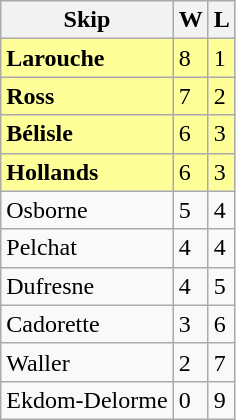<table class="wikitable">
<tr>
<th>Skip</th>
<th>W</th>
<th>L</th>
</tr>
<tr style="background:#ffff9a;">
<td><strong>Larouche</strong></td>
<td>8</td>
<td>1</td>
</tr>
<tr style="background:#ffff9a;">
<td><strong>Ross</strong></td>
<td>7</td>
<td>2</td>
</tr>
<tr style="background:#ffff9a;">
<td><strong>Bélisle</strong></td>
<td>6</td>
<td>3</td>
</tr>
<tr style="background:#ffff9a;">
<td><strong>Hollands</strong></td>
<td>6</td>
<td>3</td>
</tr>
<tr>
<td>Osborne</td>
<td>5</td>
<td>4</td>
</tr>
<tr>
<td>Pelchat</td>
<td>4</td>
<td>4</td>
</tr>
<tr>
<td>Dufresne</td>
<td>4</td>
<td>5</td>
</tr>
<tr>
<td>Cadorette</td>
<td>3</td>
<td>6</td>
</tr>
<tr>
<td>Waller</td>
<td>2</td>
<td>7</td>
</tr>
<tr>
<td>Ekdom-Delorme</td>
<td>0</td>
<td>9</td>
</tr>
</table>
